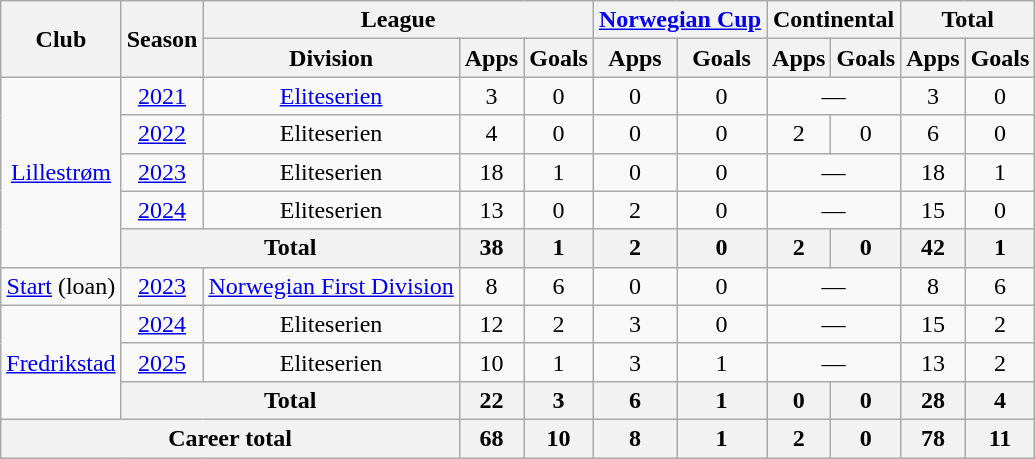<table class="wikitable" style="text-align: center;">
<tr>
<th rowspan="2">Club</th>
<th rowspan="2">Season</th>
<th colspan="3">League</th>
<th colspan="2"><a href='#'>Norwegian Cup</a></th>
<th colspan="2">Continental</th>
<th colspan="2">Total</th>
</tr>
<tr>
<th>Division</th>
<th>Apps</th>
<th>Goals</th>
<th>Apps</th>
<th>Goals</th>
<th>Apps</th>
<th>Goals</th>
<th>Apps</th>
<th>Goals</th>
</tr>
<tr>
<td rowspan="5"><a href='#'>Lillestrøm</a></td>
<td><a href='#'>2021</a></td>
<td><a href='#'>Eliteserien</a></td>
<td>3</td>
<td>0</td>
<td>0</td>
<td>0</td>
<td colspan="2">—</td>
<td>3</td>
<td>0</td>
</tr>
<tr>
<td><a href='#'>2022</a></td>
<td>Eliteserien</td>
<td>4</td>
<td>0</td>
<td>0</td>
<td>0</td>
<td>2</td>
<td>0</td>
<td>6</td>
<td>0</td>
</tr>
<tr>
<td><a href='#'>2023</a></td>
<td>Eliteserien</td>
<td>18</td>
<td>1</td>
<td>0</td>
<td>0</td>
<td colspan="2">—</td>
<td>18</td>
<td>1</td>
</tr>
<tr>
<td><a href='#'>2024</a></td>
<td>Eliteserien</td>
<td>13</td>
<td>0</td>
<td>2</td>
<td>0</td>
<td colspan="2">—</td>
<td>15</td>
<td>0</td>
</tr>
<tr>
<th colspan="2">Total</th>
<th>38</th>
<th>1</th>
<th>2</th>
<th>0</th>
<th>2</th>
<th>0</th>
<th>42</th>
<th>1</th>
</tr>
<tr>
<td><a href='#'>Start</a> (loan)</td>
<td><a href='#'>2023</a></td>
<td><a href='#'>Norwegian First Division</a></td>
<td>8</td>
<td>6</td>
<td>0</td>
<td>0</td>
<td colspan="2">—</td>
<td>8</td>
<td>6</td>
</tr>
<tr>
<td rowspan="3"><a href='#'>Fredrikstad</a></td>
<td><a href='#'>2024</a></td>
<td>Eliteserien</td>
<td>12</td>
<td>2</td>
<td>3</td>
<td>0</td>
<td colspan="2">—</td>
<td>15</td>
<td>2</td>
</tr>
<tr>
<td><a href='#'>2025</a></td>
<td>Eliteserien</td>
<td>10</td>
<td>1</td>
<td>3</td>
<td>1</td>
<td colspan="2">—</td>
<td>13</td>
<td>2</td>
</tr>
<tr>
<th colspan="2">Total</th>
<th>22</th>
<th>3</th>
<th>6</th>
<th>1</th>
<th>0</th>
<th>0</th>
<th>28</th>
<th>4</th>
</tr>
<tr>
<th colspan="3">Career total</th>
<th>68</th>
<th>10</th>
<th>8</th>
<th>1</th>
<th>2</th>
<th>0</th>
<th>78</th>
<th>11</th>
</tr>
</table>
